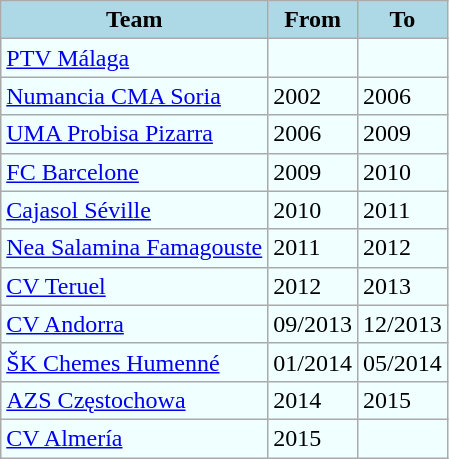<table border="0" cellpadding="1" style="background:Azure;" class="sortable wikitable">
<tr>
<th style="background:LightBlue;">Team</th>
<th style="background:LightBlue;">From</th>
<th style="background:LightBlue;">To</th>
</tr>
<tr>
<td> <a href='#'>PTV Málaga</a></td>
<td></td>
<td></td>
</tr>
<tr>
<td> <a href='#'>Numancia CMA Soria</a></td>
<td>2002</td>
<td>2006</td>
</tr>
<tr>
<td> <a href='#'>UMA Probisa Pizarra</a></td>
<td>2006</td>
<td>2009</td>
</tr>
<tr>
<td>  <a href='#'>FC Barcelone</a></td>
<td>2009</td>
<td>2010</td>
</tr>
<tr>
<td>  <a href='#'>Cajasol Séville</a></td>
<td>2010</td>
<td>2011</td>
</tr>
<tr>
<td>  <a href='#'>Nea Salamina Famagouste</a></td>
<td>2011</td>
<td>2012</td>
</tr>
<tr>
<td>  <a href='#'>CV Teruel</a></td>
<td>2012</td>
<td>2013</td>
</tr>
<tr>
<td>  <a href='#'>CV Andorra</a></td>
<td>09/2013</td>
<td>12/2013</td>
</tr>
<tr>
<td>  <a href='#'>ŠK Chemes Humenné</a></td>
<td>01/2014</td>
<td>05/2014</td>
</tr>
<tr>
<td>  <a href='#'>AZS Częstochowa</a></td>
<td>2014</td>
<td>2015</td>
</tr>
<tr>
<td>  <a href='#'>CV Almería</a></td>
<td>2015</td>
<td></td>
</tr>
</table>
